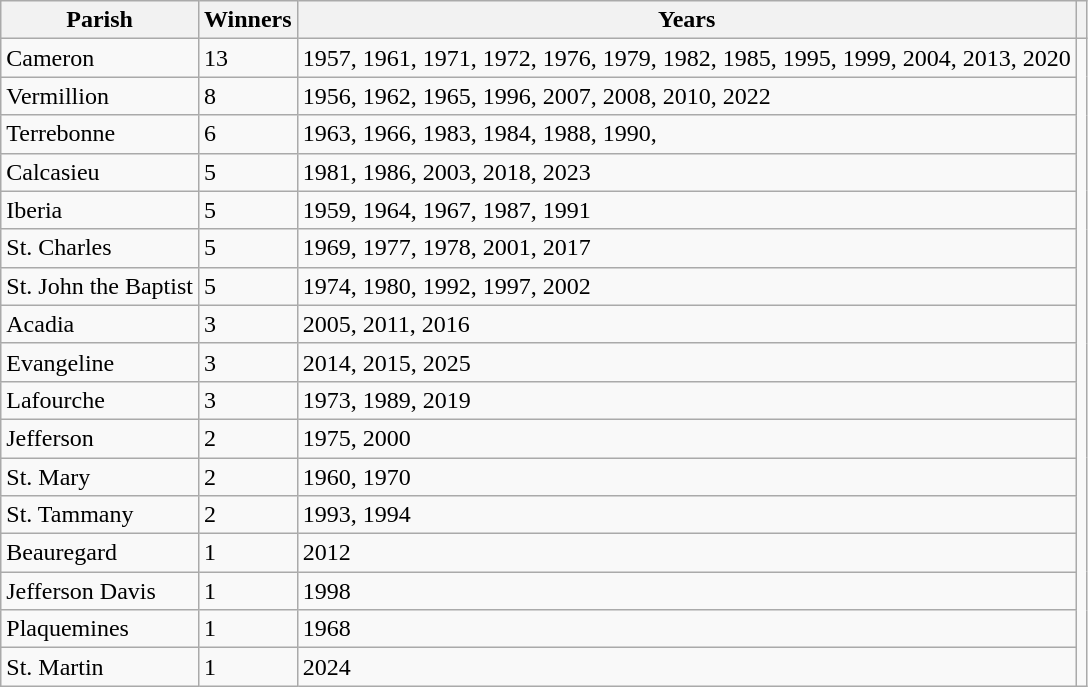<table class="wikitable">
<tr>
<th><strong>Parish</strong></th>
<th><strong>Winners</strong></th>
<th><strong>Years</strong></th>
<th></th>
</tr>
<tr>
<td>Cameron</td>
<td>13</td>
<td>1957, 1961, 1971, 1972, 1976, 1979, 1982, 1985, 1995, 1999, 2004, 2013, 2020</td>
</tr>
<tr>
<td>Vermillion</td>
<td>8</td>
<td>1956, 1962, 1965, 1996, 2007, 2008, 2010, 2022</td>
</tr>
<tr>
<td>Terrebonne</td>
<td>6</td>
<td>1963, 1966, 1983, 1984, 1988, 1990,</td>
</tr>
<tr>
<td>Calcasieu</td>
<td>5</td>
<td>1981, 1986, 2003, 2018, 2023</td>
</tr>
<tr>
<td>Iberia</td>
<td>5</td>
<td>1959, 1964, 1967, 1987, 1991</td>
</tr>
<tr>
<td>St. Charles</td>
<td>5</td>
<td>1969, 1977, 1978, 2001, 2017</td>
</tr>
<tr>
<td>St. John the Baptist</td>
<td>5</td>
<td>1974, 1980, 1992, 1997, 2002</td>
</tr>
<tr>
<td>Acadia</td>
<td>3</td>
<td>2005, 2011, 2016</td>
</tr>
<tr>
<td>Evangeline</td>
<td>3</td>
<td>2014, 2015, 2025</td>
</tr>
<tr>
<td>Lafourche</td>
<td>3</td>
<td>1973, 1989, 2019</td>
</tr>
<tr>
<td>Jefferson</td>
<td>2</td>
<td>1975, 2000</td>
</tr>
<tr>
<td>St. Mary</td>
<td>2</td>
<td>1960, 1970</td>
</tr>
<tr>
<td>St. Tammany</td>
<td>2</td>
<td>1993, 1994</td>
</tr>
<tr>
<td>Beauregard</td>
<td>1</td>
<td>2012</td>
</tr>
<tr>
<td>Jefferson Davis</td>
<td>1</td>
<td>1998</td>
</tr>
<tr>
<td>Plaquemines</td>
<td>1</td>
<td>1968</td>
</tr>
<tr>
<td>St. Martin</td>
<td>1</td>
<td>2024</td>
</tr>
</table>
